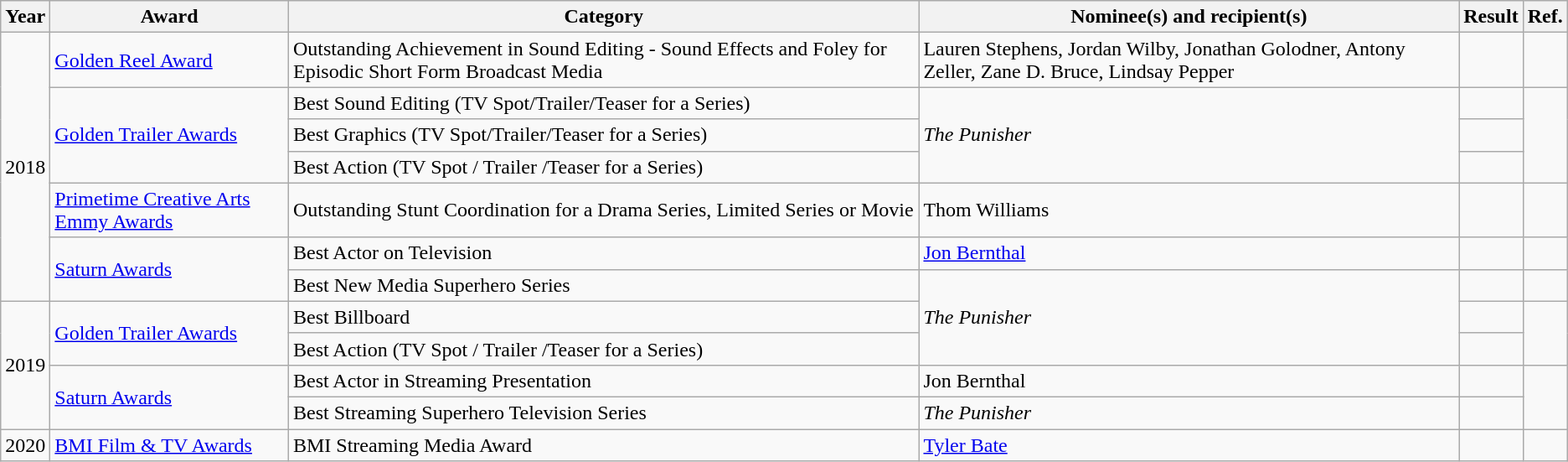<table class="wikitable">
<tr>
<th>Year</th>
<th>Award</th>
<th>Category</th>
<th>Nominee(s) and recipient(s)</th>
<th>Result</th>
<th>Ref.</th>
</tr>
<tr>
<td rowspan="7">2018</td>
<td><a href='#'>Golden Reel Award</a></td>
<td>Outstanding Achievement in Sound Editing - Sound Effects and Foley for Episodic Short Form Broadcast Media</td>
<td>Lauren Stephens, Jordan Wilby, Jonathan Golodner, Antony Zeller, Zane D. Bruce, Lindsay Pepper</td>
<td></td>
<td style="text-align:center;"></td>
</tr>
<tr>
<td rowspan="3"><a href='#'>Golden Trailer Awards</a></td>
<td>Best Sound Editing (TV Spot/Trailer/Teaser for a Series)</td>
<td rowspan="3"><em>The Punisher</em></td>
<td></td>
<td rowspan="3" style="text-align:center;"></td>
</tr>
<tr>
<td>Best Graphics (TV Spot/Trailer/Teaser for a Series)</td>
<td></td>
</tr>
<tr>
<td>Best Action (TV Spot / Trailer /Teaser for a Series)</td>
<td></td>
</tr>
<tr>
<td><a href='#'>Primetime Creative Arts Emmy Awards</a></td>
<td>Outstanding Stunt Coordination for a Drama Series, Limited Series or Movie</td>
<td>Thom Williams</td>
<td></td>
<td style="text-align:center;"></td>
</tr>
<tr>
<td rowspan="2"><a href='#'>Saturn Awards</a></td>
<td>Best Actor on Television</td>
<td><a href='#'>Jon Bernthal</a></td>
<td></td>
<td style="text-align:center;"></td>
</tr>
<tr>
<td>Best New Media Superhero Series</td>
<td rowspan="3"><em>The Punisher</em></td>
<td></td>
<td style="text-align:center;"></td>
</tr>
<tr>
<td rowspan="4">2019</td>
<td rowspan="2"><a href='#'>Golden Trailer Awards</a></td>
<td>Best Billboard</td>
<td></td>
<td rowspan="2" style="text-align:center;"></td>
</tr>
<tr>
<td>Best Action (TV Spot / Trailer /Teaser for a Series)</td>
<td></td>
</tr>
<tr>
<td rowspan="2"><a href='#'>Saturn Awards</a></td>
<td>Best Actor in Streaming Presentation</td>
<td>Jon Bernthal</td>
<td></td>
<td rowspan="2" style="text-align:center;"></td>
</tr>
<tr>
<td>Best Streaming Superhero Television Series</td>
<td><em>The Punisher</em></td>
<td></td>
</tr>
<tr>
<td>2020</td>
<td><a href='#'>BMI Film & TV Awards</a></td>
<td>BMI Streaming Media Award</td>
<td><a href='#'>Tyler Bate</a></td>
<td></td>
<td style="text-align:center;"></td>
</tr>
</table>
